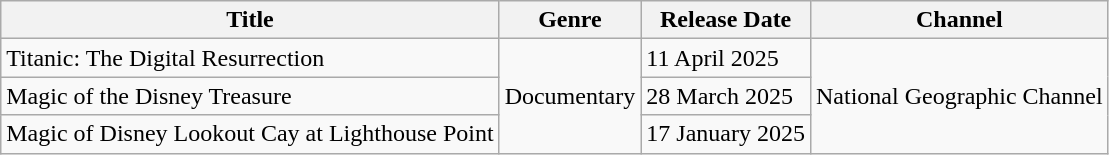<table class="wikitable sortable">
<tr>
<th>Title</th>
<th>Genre</th>
<th>Release Date</th>
<th>Channel</th>
</tr>
<tr>
<td>Titanic: The Digital Resurrection</td>
<td rowspan="3">Documentary</td>
<td>11 April 2025</td>
<td rowspan="3">National Geographic Channel</td>
</tr>
<tr>
<td>Magic of the Disney Treasure</td>
<td>28 March 2025</td>
</tr>
<tr>
<td>Magic of Disney Lookout Cay at Lighthouse Point</td>
<td>17 January 2025</td>
</tr>
</table>
